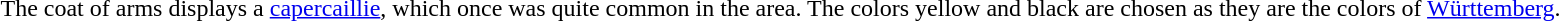<table>
<tr valign=top>
<td></td>
<td>The coat of arms displays a <a href='#'>capercaillie</a>, which once was quite common in the area. The colors yellow and black are chosen as they are the colors of <a href='#'>Württemberg</a>.</td>
</tr>
</table>
